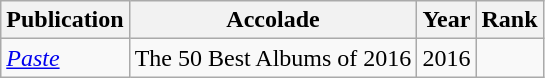<table class="sortable wikitable">
<tr>
<th>Publication</th>
<th>Accolade</th>
<th>Year</th>
<th>Rank</th>
</tr>
<tr>
<td><em><a href='#'>Paste</a></em></td>
<td>The 50 Best Albums of 2016</td>
<td>2016</td>
<td></td>
</tr>
</table>
